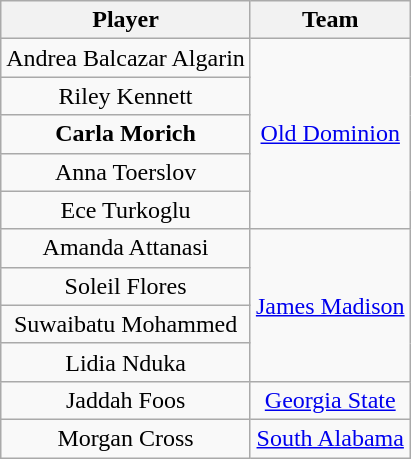<table class="wikitable" style="text-align: center;">
<tr>
<th>Player</th>
<th>Team</th>
</tr>
<tr>
<td>Andrea Balcazar Algarin</td>
<td rowspan=5><a href='#'>Old Dominion</a></td>
</tr>
<tr>
<td>Riley Kennett</td>
</tr>
<tr>
<td><strong>Carla Morich</strong></td>
</tr>
<tr>
<td>Anna Toerslov</td>
</tr>
<tr>
<td>Ece Turkoglu</td>
</tr>
<tr>
<td>Amanda Attanasi</td>
<td rowspan=4><a href='#'>James Madison</a></td>
</tr>
<tr>
<td>Soleil Flores</td>
</tr>
<tr>
<td>Suwaibatu Mohammed</td>
</tr>
<tr>
<td>Lidia Nduka</td>
</tr>
<tr>
<td>Jaddah Foos</td>
<td><a href='#'>Georgia State</a></td>
</tr>
<tr>
<td>Morgan Cross</td>
<td><a href='#'>South Alabama</a></td>
</tr>
</table>
